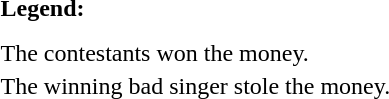<table class="toccolours" style="font-size:100%; white-space:nowrap;">
<tr>
<td><strong>Legend:</strong></td>
<td>      </td>
</tr>
<tr>
<td></td>
</tr>
<tr>
<td></td>
</tr>
<tr>
<td> The contestants won the money.</td>
</tr>
<tr>
<td> The winning bad singer stole the money.</td>
</tr>
</table>
